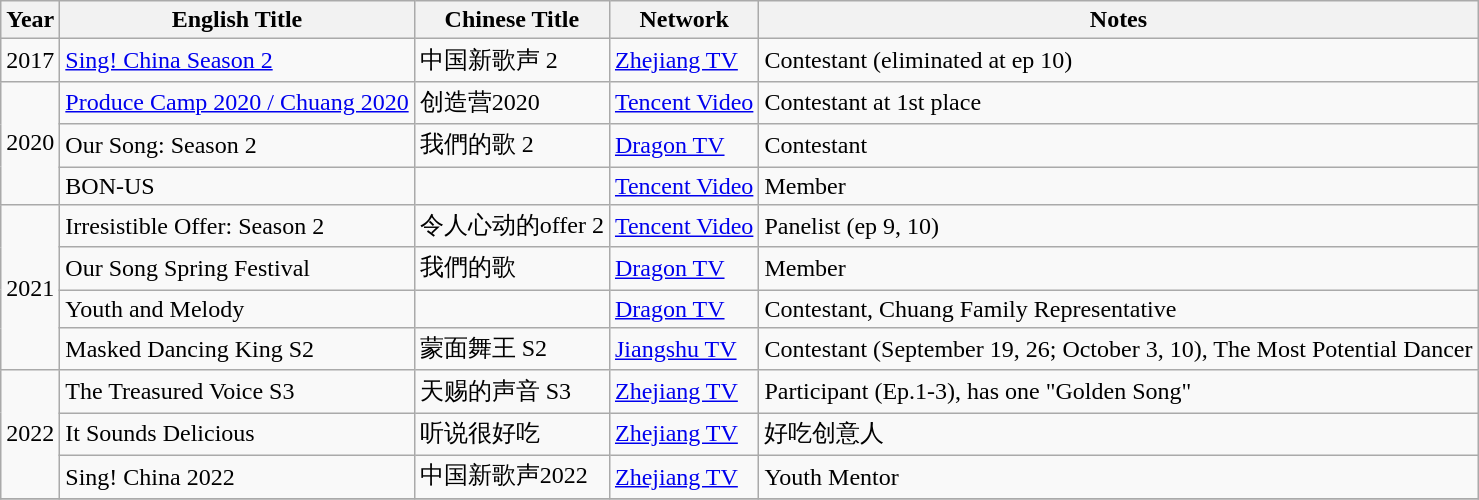<table class="wikitable">
<tr>
<th>Year</th>
<th>English Title</th>
<th>Chinese Title</th>
<th>Network</th>
<th>Notes</th>
</tr>
<tr>
<td>2017</td>
<td><a href='#'>Sing! China Season 2</a></td>
<td>中国新歌声 2</td>
<td><a href='#'>Zhejiang TV</a></td>
<td>Contestant (eliminated at ep 10)</td>
</tr>
<tr>
<td rowspan="3">2020</td>
<td><a href='#'> Produce Camp 2020 / Chuang 2020</a></td>
<td>创造营2020</td>
<td><a href='#'>Tencent Video</a></td>
<td>Contestant at 1st place</td>
</tr>
<tr>
<td>Our Song: Season 2</td>
<td>我們的歌 2</td>
<td><a href='#'>Dragon TV</a></td>
<td>Contestant</td>
</tr>
<tr>
<td>BON-US</td>
<td></td>
<td><a href='#'>Tencent Video</a></td>
<td>Member</td>
</tr>
<tr>
<td rowspan="4">2021</td>
<td>Irresistible Offer: Season 2</td>
<td>令人心动的offer 2</td>
<td><a href='#'>Tencent Video</a></td>
<td>Panelist (ep 9, 10)</td>
</tr>
<tr>
<td>Our Song Spring Festival</td>
<td>我們的歌</td>
<td><a href='#'>Dragon TV</a></td>
<td>Member</td>
</tr>
<tr>
<td>Youth and Melody</td>
<td 金曲青春></td>
<td><a href='#'>Dragon TV</a></td>
<td>Contestant, Chuang Family Representative</td>
</tr>
<tr>
<td>Masked Dancing King S2</td>
<td>蒙面舞王 S2</td>
<td><a href='#'>Jiangshu TV</a></td>
<td>Contestant (September 19, 26; October 3, 10), The Most Potential Dancer</td>
</tr>
<tr>
<td rowspan="3">2022</td>
<td>The Treasured Voice S3</td>
<td>天赐的声音 S3</td>
<td><a href='#'>Zhejiang TV</a></td>
<td>Participant (Ep.1-3), has one "Golden Song"</td>
</tr>
<tr>
<td>It Sounds Delicious</td>
<td>听说很好吃</td>
<td><a href='#'>Zhejiang TV</a></td>
<td>好吃创意人</td>
</tr>
<tr>
<td>Sing! China 2022</td>
<td>中国新歌声2022</td>
<td><a href='#'>Zhejiang TV</a></td>
<td>Youth Mentor</td>
</tr>
<tr>
</tr>
</table>
